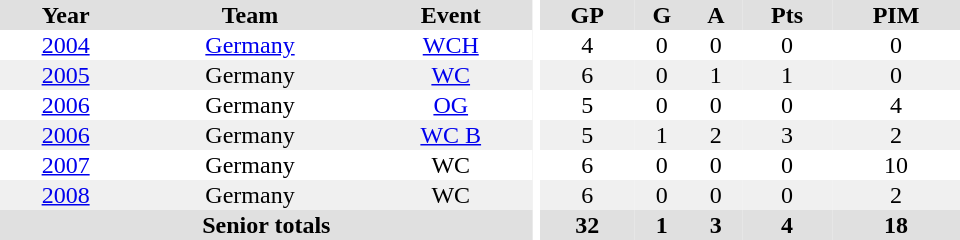<table border="0" cellpadding="1" cellspacing="0" ID="Table3" style="text-align:center; width:40em">
<tr ALIGN="center" bgcolor="#e0e0e0">
<th>Year</th>
<th>Team</th>
<th>Event</th>
<th rowspan="99" bgcolor="#ffffff"></th>
<th>GP</th>
<th>G</th>
<th>A</th>
<th>Pts</th>
<th>PIM</th>
</tr>
<tr>
<td><a href='#'>2004</a></td>
<td><a href='#'>Germany</a></td>
<td><a href='#'>WCH</a></td>
<td>4</td>
<td>0</td>
<td>0</td>
<td>0</td>
<td>0</td>
</tr>
<tr bgcolor="#f0f0f0">
<td><a href='#'>2005</a></td>
<td>Germany</td>
<td><a href='#'>WC</a></td>
<td>6</td>
<td>0</td>
<td>1</td>
<td>1</td>
<td>0</td>
</tr>
<tr>
<td><a href='#'>2006</a></td>
<td>Germany</td>
<td><a href='#'>OG</a></td>
<td>5</td>
<td>0</td>
<td>0</td>
<td>0</td>
<td>4</td>
</tr>
<tr bgcolor="#f0f0f0">
<td><a href='#'>2006</a></td>
<td>Germany</td>
<td><a href='#'>WC B</a></td>
<td>5</td>
<td>1</td>
<td>2</td>
<td>3</td>
<td>2</td>
</tr>
<tr>
<td><a href='#'>2007</a></td>
<td>Germany</td>
<td>WC</td>
<td>6</td>
<td>0</td>
<td>0</td>
<td>0</td>
<td>10</td>
</tr>
<tr bgcolor="#f0f0f0">
<td><a href='#'>2008</a></td>
<td>Germany</td>
<td>WC</td>
<td>6</td>
<td>0</td>
<td>0</td>
<td>0</td>
<td>2</td>
</tr>
<tr bgcolor="#e0e0e0">
<th colspan="3">Senior totals</th>
<th>32</th>
<th>1</th>
<th>3</th>
<th>4</th>
<th>18</th>
</tr>
</table>
